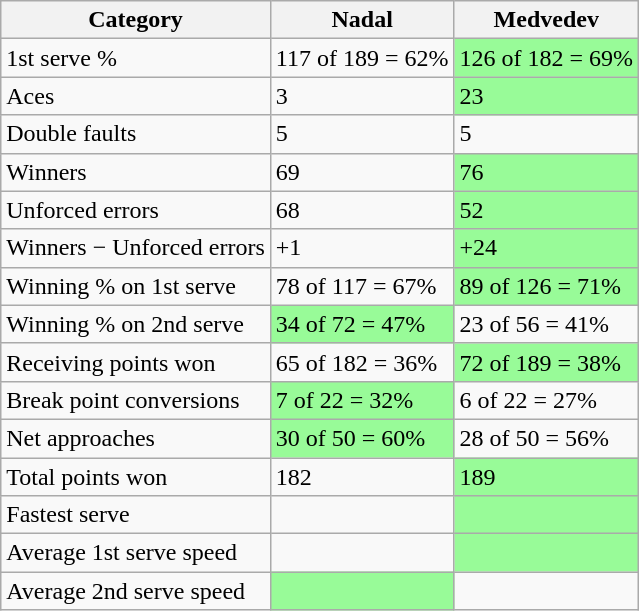<table class="wikitable">
<tr>
<th>Category</th>
<th>Nadal</th>
<th>Medvedev</th>
</tr>
<tr>
<td>1st serve %</td>
<td>117 of 189 = 62%</td>
<td bgcolor=98FB98>126 of 182 = 69%</td>
</tr>
<tr>
<td>Aces</td>
<td>3</td>
<td bgcolor=98FB98>23</td>
</tr>
<tr>
<td>Double faults</td>
<td>5</td>
<td>5</td>
</tr>
<tr>
<td>Winners</td>
<td>69</td>
<td bgcolor=98FB98>76</td>
</tr>
<tr>
<td>Unforced errors</td>
<td>68</td>
<td bgcolor=98FB98>52</td>
</tr>
<tr>
<td>Winners − Unforced errors</td>
<td>+1</td>
<td bgcolor=98FB98>+24</td>
</tr>
<tr>
<td>Winning % on 1st serve</td>
<td>78 of 117 = 67%</td>
<td bgcolor=98FB98>89 of 126 = 71%</td>
</tr>
<tr>
<td>Winning % on 2nd serve</td>
<td bgcolor=98FB98>34 of 72 = 47%</td>
<td>23 of 56 = 41%</td>
</tr>
<tr>
<td>Receiving points won</td>
<td>65 of 182 = 36%</td>
<td bgcolor=98FB98>72 of 189 = 38%</td>
</tr>
<tr>
<td>Break point conversions</td>
<td bgcolor=98FB98>7 of 22 = 32%</td>
<td>6 of 22 = 27%</td>
</tr>
<tr>
<td>Net approaches</td>
<td bgcolor=98FB98>30 of 50 = 60%</td>
<td>28 of 50 = 56%</td>
</tr>
<tr>
<td>Total points won</td>
<td>182</td>
<td bgcolor=98FB98>189</td>
</tr>
<tr>
<td>Fastest serve</td>
<td></td>
<td bgcolor=98FB98></td>
</tr>
<tr>
<td>Average 1st serve speed</td>
<td></td>
<td bgcolor=98FB98></td>
</tr>
<tr>
<td>Average 2nd serve speed</td>
<td bgcolor=98FB98></td>
<td></td>
</tr>
</table>
